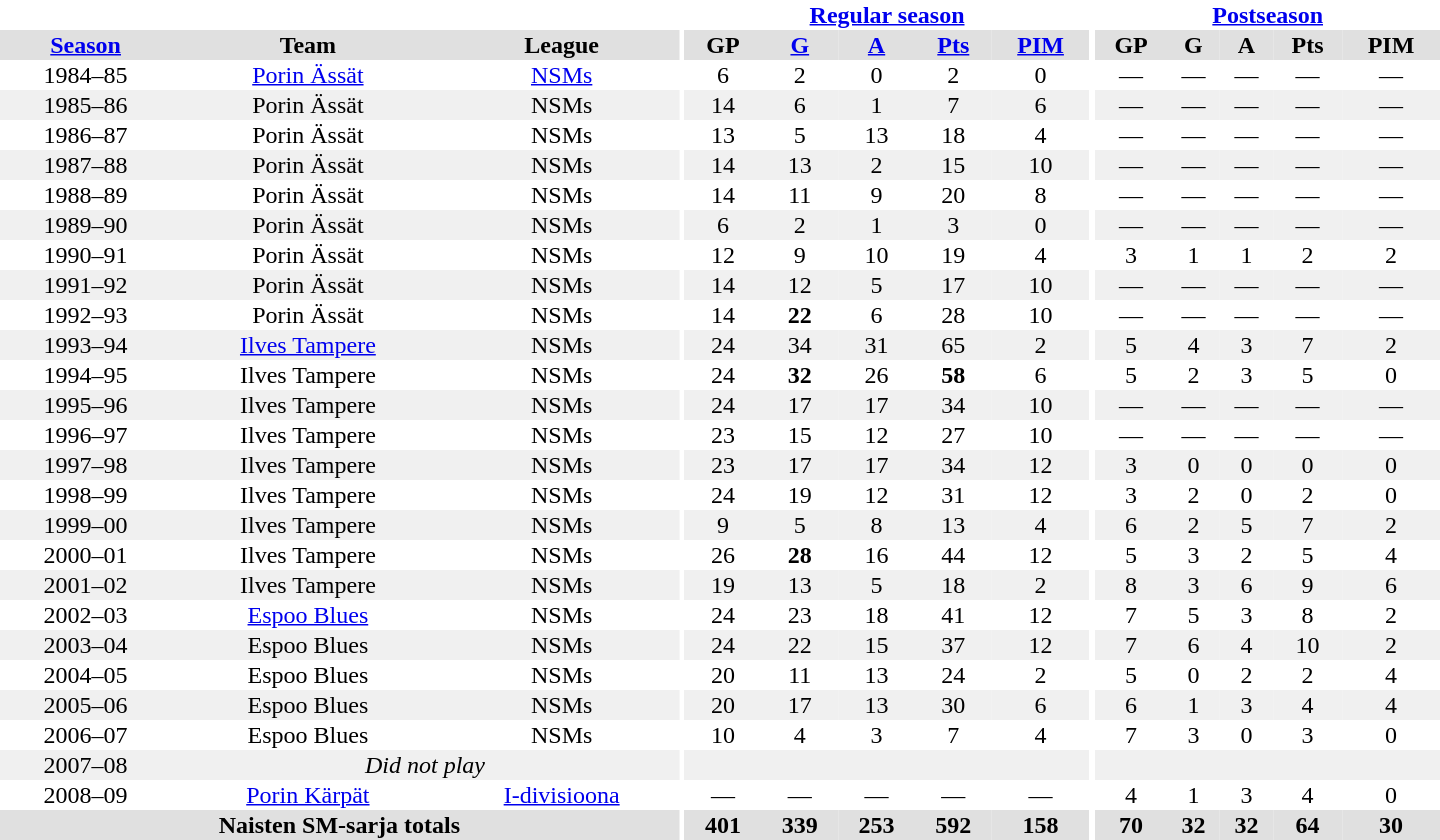<table border="0" cellpadding="1" cellspacing="0" style="text-align:center; width:60em">
<tr>
<th colspan="3" style="background:#fff;"></th>
<th rowspan="100" style="background:#fff;"></th>
<th colspan="5"><a href='#'>Regular season</a></th>
<th rowspan="100" style="background:#fff;"></th>
<th colspan="5"><a href='#'>Postseason</a></th>
</tr>
<tr style="background:#e0e0e0;">
<th><a href='#'>Season</a></th>
<th>Team</th>
<th>League</th>
<th>GP</th>
<th><a href='#'>G</a></th>
<th><a href='#'>A</a></th>
<th><a href='#'>Pts</a></th>
<th><a href='#'>PIM</a></th>
<th>GP</th>
<th>G</th>
<th>A</th>
<th>Pts</th>
<th>PIM</th>
</tr>
<tr>
<td>1984–85</td>
<td><a href='#'>Porin Ässät</a></td>
<td><a href='#'>NSMs</a></td>
<td>6</td>
<td>2</td>
<td>0</td>
<td>2</td>
<td>0</td>
<td>—</td>
<td>—</td>
<td>—</td>
<td>—</td>
<td>—</td>
</tr>
<tr bgcolor="#f0f0f0">
<td>1985–86</td>
<td>Porin Ässät</td>
<td>NSMs</td>
<td>14</td>
<td>6</td>
<td>1</td>
<td>7</td>
<td>6</td>
<td>—</td>
<td>—</td>
<td>—</td>
<td>—</td>
<td>—</td>
</tr>
<tr>
<td>1986–87</td>
<td>Porin Ässät</td>
<td>NSMs</td>
<td>13</td>
<td>5</td>
<td>13</td>
<td>18</td>
<td>4</td>
<td>—</td>
<td>—</td>
<td>—</td>
<td>—</td>
<td>—</td>
</tr>
<tr bgcolor="#f0f0f0">
<td>1987–88</td>
<td>Porin Ässät</td>
<td>NSMs</td>
<td>14</td>
<td>13</td>
<td>2</td>
<td>15</td>
<td>10</td>
<td>—</td>
<td>—</td>
<td>—</td>
<td>—</td>
<td>—</td>
</tr>
<tr>
<td>1988–89</td>
<td>Porin Ässät</td>
<td>NSMs</td>
<td>14</td>
<td>11</td>
<td>9</td>
<td>20</td>
<td>8</td>
<td>—</td>
<td>—</td>
<td>—</td>
<td>—</td>
<td>—</td>
</tr>
<tr bgcolor="#f0f0f0">
<td>1989–90</td>
<td>Porin Ässät</td>
<td>NSMs</td>
<td>6</td>
<td>2</td>
<td>1</td>
<td>3</td>
<td>0</td>
<td>—</td>
<td>—</td>
<td>—</td>
<td>—</td>
<td>—</td>
</tr>
<tr>
<td>1990–91</td>
<td>Porin Ässät</td>
<td>NSMs</td>
<td>12</td>
<td>9</td>
<td>10</td>
<td>19</td>
<td>4</td>
<td>3</td>
<td>1</td>
<td>1</td>
<td>2</td>
<td>2</td>
</tr>
<tr bgcolor="#f0f0f0">
<td>1991–92</td>
<td>Porin Ässät</td>
<td>NSMs</td>
<td>14</td>
<td>12</td>
<td>5</td>
<td>17</td>
<td>10</td>
<td>—</td>
<td>—</td>
<td>—</td>
<td>—</td>
<td>—</td>
</tr>
<tr>
<td>1992–93</td>
<td>Porin Ässät</td>
<td>NSMs</td>
<td>14</td>
<td><strong>22</strong></td>
<td>6</td>
<td>28</td>
<td>10</td>
<td>—</td>
<td>—</td>
<td>—</td>
<td>—</td>
<td>—</td>
</tr>
<tr bgcolor="#f0f0f0">
<td>1993–94</td>
<td><a href='#'>Ilves Tampere</a></td>
<td>NSMs</td>
<td>24</td>
<td>34</td>
<td>31</td>
<td>65</td>
<td>2</td>
<td>5</td>
<td>4</td>
<td>3</td>
<td>7</td>
<td>2</td>
</tr>
<tr>
<td>1994–95</td>
<td>Ilves Tampere</td>
<td>NSMs</td>
<td>24</td>
<td><strong>32</strong></td>
<td>26</td>
<td><strong>58</strong></td>
<td>6</td>
<td>5</td>
<td>2</td>
<td>3</td>
<td>5</td>
<td>0</td>
</tr>
<tr bgcolor="#f0f0f0">
<td>1995–96</td>
<td>Ilves Tampere</td>
<td>NSMs</td>
<td>24</td>
<td>17</td>
<td>17</td>
<td>34</td>
<td>10</td>
<td>—</td>
<td>—</td>
<td>—</td>
<td>—</td>
<td>—</td>
</tr>
<tr>
<td>1996–97</td>
<td>Ilves Tampere</td>
<td>NSMs</td>
<td>23</td>
<td>15</td>
<td>12</td>
<td>27</td>
<td>10</td>
<td>—</td>
<td>—</td>
<td>—</td>
<td>—</td>
<td>—</td>
</tr>
<tr bgcolor="#f0f0f0">
<td>1997–98</td>
<td>Ilves Tampere</td>
<td>NSMs</td>
<td>23</td>
<td>17</td>
<td>17</td>
<td>34</td>
<td>12</td>
<td>3</td>
<td>0</td>
<td>0</td>
<td>0</td>
<td>0</td>
</tr>
<tr>
<td>1998–99</td>
<td>Ilves Tampere</td>
<td>NSMs</td>
<td>24</td>
<td>19</td>
<td>12</td>
<td>31</td>
<td>12</td>
<td>3</td>
<td>2</td>
<td>0</td>
<td>2</td>
<td>0</td>
</tr>
<tr bgcolor="#f0f0f0">
<td>1999–00</td>
<td>Ilves Tampere</td>
<td>NSMs</td>
<td>9</td>
<td>5</td>
<td>8</td>
<td>13</td>
<td>4</td>
<td>6</td>
<td>2</td>
<td>5</td>
<td>7</td>
<td>2</td>
</tr>
<tr>
<td>2000–01</td>
<td>Ilves Tampere</td>
<td>NSMs</td>
<td>26</td>
<td><strong>28</strong></td>
<td>16</td>
<td>44</td>
<td>12</td>
<td>5</td>
<td>3</td>
<td>2</td>
<td>5</td>
<td>4</td>
</tr>
<tr bgcolor="#f0f0f0">
<td>2001–02</td>
<td>Ilves Tampere</td>
<td>NSMs</td>
<td>19</td>
<td>13</td>
<td>5</td>
<td>18</td>
<td>2</td>
<td>8</td>
<td>3</td>
<td>6</td>
<td>9</td>
<td>6</td>
</tr>
<tr>
<td>2002–03</td>
<td><a href='#'>Espoo Blues</a></td>
<td>NSMs</td>
<td>24</td>
<td>23</td>
<td>18</td>
<td>41</td>
<td>12</td>
<td>7</td>
<td>5</td>
<td>3</td>
<td>8</td>
<td>2</td>
</tr>
<tr bgcolor="#f0f0f0">
<td>2003–04</td>
<td>Espoo Blues</td>
<td>NSMs</td>
<td>24</td>
<td>22</td>
<td>15</td>
<td>37</td>
<td>12</td>
<td>7</td>
<td>6</td>
<td>4</td>
<td>10</td>
<td>2</td>
</tr>
<tr>
<td>2004–05</td>
<td>Espoo Blues</td>
<td>NSMs</td>
<td>20</td>
<td>11</td>
<td>13</td>
<td>24</td>
<td>2</td>
<td>5</td>
<td>0</td>
<td>2</td>
<td>2</td>
<td>4</td>
</tr>
<tr bgcolor="#f0f0f0">
<td>2005–06</td>
<td>Espoo Blues</td>
<td>NSMs</td>
<td>20</td>
<td>17</td>
<td>13</td>
<td>30</td>
<td>6</td>
<td>6</td>
<td>1</td>
<td>3</td>
<td>4</td>
<td>4</td>
</tr>
<tr>
<td>2006–07</td>
<td>Espoo Blues</td>
<td>NSMs</td>
<td>10</td>
<td>4</td>
<td>3</td>
<td>7</td>
<td>4</td>
<td>7</td>
<td>3</td>
<td>0</td>
<td>3</td>
<td>0</td>
</tr>
<tr bgcolor="#f0f0f0">
<td>2007–08</td>
<td colspan="2"><em>Did not play</em></td>
<td colspan="5"></td>
<td colspan="5"></td>
</tr>
<tr>
<td>2008–09</td>
<td><a href='#'>Porin Kärpät</a></td>
<td><a href='#'>I-divisioona</a></td>
<td>—</td>
<td>—</td>
<td>—</td>
<td>—</td>
<td>—</td>
<td>4</td>
<td>1</td>
<td>3</td>
<td>4</td>
<td>0</td>
</tr>
<tr style="background:#e0e0e0;">
<th colspan="3">Naisten SM-sarja  totals</th>
<th>401</th>
<th>339</th>
<th>253</th>
<th>592</th>
<th>158</th>
<th>70</th>
<th>32</th>
<th>32</th>
<th>64</th>
<th>30</th>
</tr>
</table>
